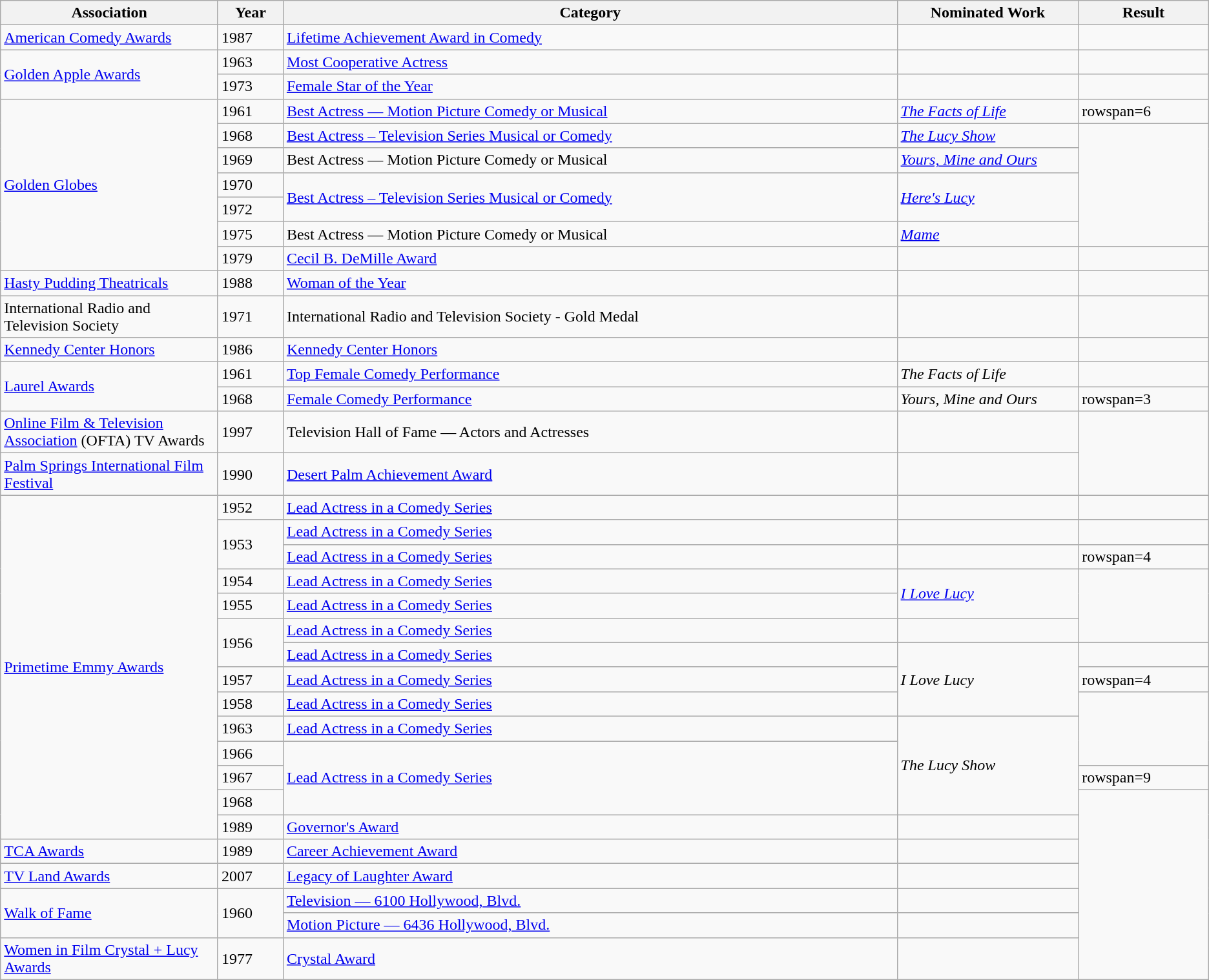<table class="wikitable">
<tr>
<th width=18%>Association</th>
<th>Year</th>
<th>Category</th>
<th width=15%>Nominated Work</th>
<th>Result</th>
</tr>
<tr>
<td><a href='#'>American Comedy Awards</a></td>
<td>1987</td>
<td><a href='#'>Lifetime Achievement Award in Comedy</a></td>
<td></td>
<td></td>
</tr>
<tr>
<td rowspan=2><a href='#'>Golden Apple Awards</a></td>
<td>1963</td>
<td><a href='#'>Most Cooperative Actress</a></td>
<td></td>
<td></td>
</tr>
<tr>
<td>1973</td>
<td><a href='#'>Female Star of the Year</a></td>
<td></td>
<td></td>
</tr>
<tr>
<td rowspan=7><a href='#'>Golden Globes</a></td>
<td>1961</td>
<td><a href='#'>Best Actress — Motion Picture Comedy or Musical</a></td>
<td><em><a href='#'>The Facts of Life</a></em></td>
<td>rowspan=6 </td>
</tr>
<tr>
<td>1968</td>
<td><a href='#'>Best Actress – Television Series Musical or Comedy</a></td>
<td><em><a href='#'>The Lucy Show</a></em></td>
</tr>
<tr>
<td>1969</td>
<td>Best Actress — Motion Picture Comedy or Musical</td>
<td><em><a href='#'>Yours, Mine and Ours</a></em></td>
</tr>
<tr>
<td>1970</td>
<td rowspan=2><a href='#'>Best Actress – Television Series Musical or Comedy</a></td>
<td rowspan=2><em><a href='#'>Here's Lucy</a></em></td>
</tr>
<tr>
<td>1972</td>
</tr>
<tr>
<td>1975</td>
<td>Best Actress — Motion Picture Comedy or Musical</td>
<td><em><a href='#'>Mame</a></em></td>
</tr>
<tr>
<td>1979</td>
<td><a href='#'>Cecil B. DeMille Award</a></td>
<td></td>
<td></td>
</tr>
<tr>
<td><a href='#'>Hasty Pudding Theatricals</a></td>
<td>1988</td>
<td><a href='#'>Woman of the Year</a></td>
<td></td>
<td></td>
</tr>
<tr>
<td>International Radio and Television Society</td>
<td>1971</td>
<td>International Radio and Television Society - Gold Medal</td>
<td></td>
<td></td>
</tr>
<tr>
<td><a href='#'>Kennedy Center Honors</a></td>
<td>1986</td>
<td><a href='#'>Kennedy Center Honors</a></td>
<td></td>
<td></td>
</tr>
<tr>
<td rowspan=2><a href='#'>Laurel Awards</a></td>
<td>1961</td>
<td><a href='#'>Top Female Comedy Performance</a></td>
<td><em>The Facts of Life</em></td>
<td></td>
</tr>
<tr>
<td>1968</td>
<td><a href='#'>Female Comedy Performance</a></td>
<td><em>Yours, Mine and Ours</em></td>
<td>rowspan=3 </td>
</tr>
<tr>
<td><a href='#'>Online Film & Television Association</a> (OFTA) TV Awards</td>
<td>1997</td>
<td>Television Hall of Fame — Actors and Actresses</td>
<td></td>
</tr>
<tr>
<td><a href='#'>Palm Springs International Film Festival</a></td>
<td>1990</td>
<td><a href='#'>Desert Palm Achievement Award</a></td>
<td></td>
</tr>
<tr>
<td rowspan=14><a href='#'>Primetime Emmy Awards</a></td>
<td>1952</td>
<td><a href='#'>Lead Actress in a Comedy Series</a></td>
<td></td>
<td></td>
</tr>
<tr>
<td rowspan=2>1953</td>
<td><a href='#'>Lead Actress in a Comedy Series</a></td>
<td></td>
<td></td>
</tr>
<tr>
<td><a href='#'>Lead Actress in a Comedy Series</a></td>
<td></td>
<td>rowspan=4 </td>
</tr>
<tr>
<td>1954</td>
<td><a href='#'>Lead Actress in a Comedy Series</a></td>
<td rowspan=2><em><a href='#'>I Love Lucy</a></em></td>
</tr>
<tr>
<td>1955</td>
<td><a href='#'>Lead Actress in a Comedy Series</a></td>
</tr>
<tr>
<td rowspan=2>1956</td>
<td><a href='#'>Lead Actress in a Comedy Series</a></td>
<td></td>
</tr>
<tr>
<td><a href='#'>Lead Actress in a Comedy Series</a></td>
<td rowspan=3><em>I Love Lucy</em></td>
<td></td>
</tr>
<tr>
<td>1957</td>
<td><a href='#'>Lead Actress in a Comedy Series</a></td>
<td>rowspan=4 </td>
</tr>
<tr>
<td>1958</td>
<td><a href='#'>Lead Actress in a Comedy Series</a></td>
</tr>
<tr>
<td>1963</td>
<td><a href='#'>Lead Actress in a Comedy Series</a></td>
<td rowspan=4><em>The Lucy Show</em></td>
</tr>
<tr>
<td>1966</td>
<td rowspan=3><a href='#'>Lead Actress in a Comedy Series</a></td>
</tr>
<tr>
<td>1967</td>
<td>rowspan=9 </td>
</tr>
<tr>
<td>1968</td>
</tr>
<tr>
<td>1989</td>
<td><a href='#'>Governor's Award</a></td>
<td></td>
</tr>
<tr>
<td><a href='#'>TCA Awards</a></td>
<td>1989</td>
<td><a href='#'>Career Achievement Award</a></td>
<td></td>
</tr>
<tr>
<td><a href='#'>TV Land Awards</a></td>
<td>2007</td>
<td><a href='#'>Legacy of Laughter Award</a></td>
<td></td>
</tr>
<tr>
<td rowspan=2><a href='#'>Walk of Fame</a></td>
<td rowspan=2>1960</td>
<td><a href='#'>Television — 6100 Hollywood, Blvd.</a></td>
<td></td>
</tr>
<tr>
<td><a href='#'>Motion Picture — 6436 Hollywood, Blvd.</a></td>
<td></td>
</tr>
<tr>
<td><a href='#'>Women in Film Crystal + Lucy Awards</a></td>
<td>1977</td>
<td><a href='#'>Crystal Award</a></td>
<td></td>
</tr>
</table>
